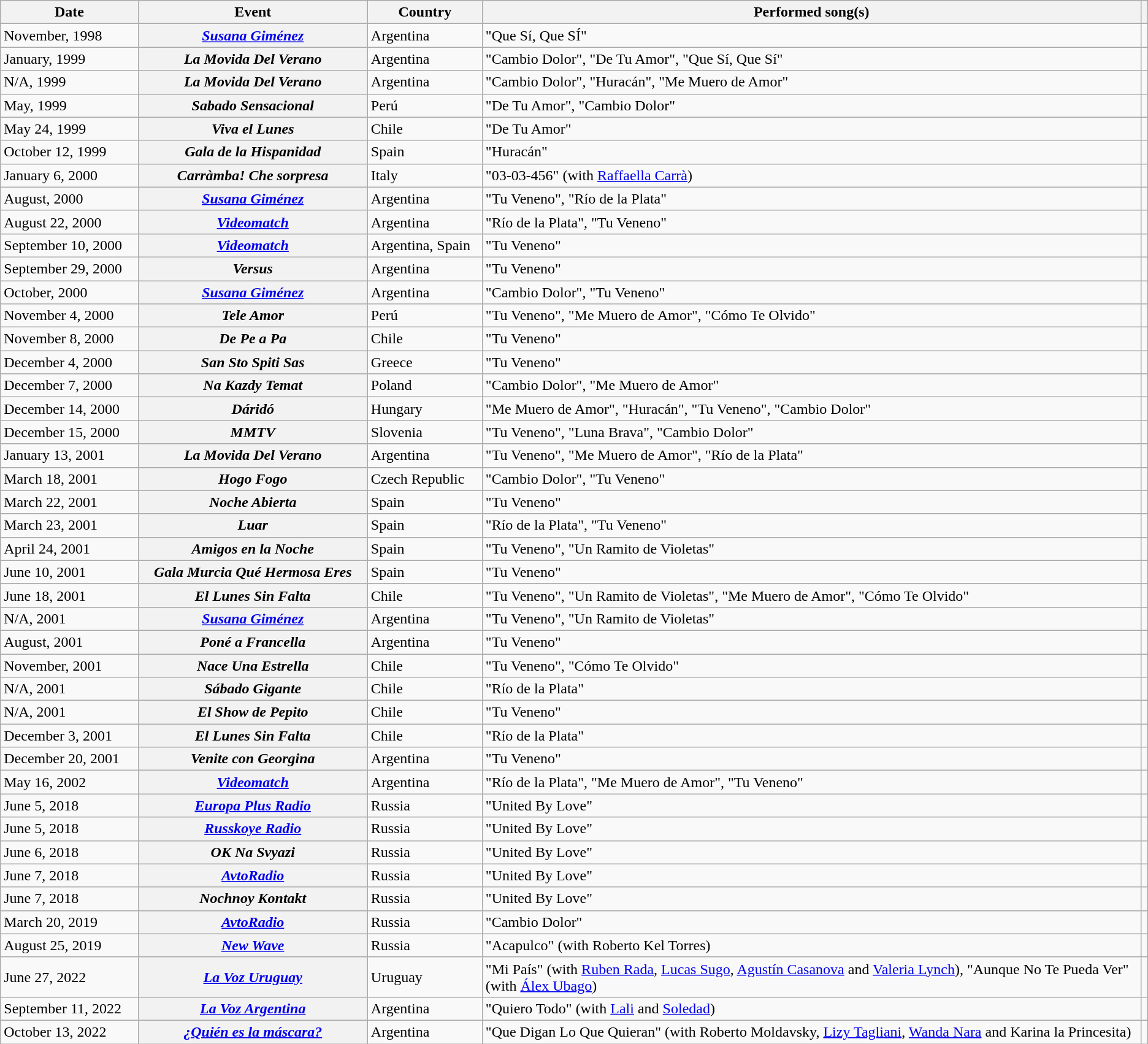<table class="wikitable sortable plainrowheaders">
<tr>
<th style="width:12%;">Date</th>
<th style="width:20%;">Event</th>
<th style="width:10%;">Country</th>
<th>Performed song(s)</th>
<th scope="col" class="unsortable"></th>
</tr>
<tr>
<td>November, 1998</td>
<th scope="row"><a href='#'><em>Susana Giménez</em></a></th>
<td>Argentina</td>
<td>"Que Sí, Que SÍ"</td>
<td style="text-align:center;"></td>
</tr>
<tr>
<td>January, 1999</td>
<th scope="row"><em>La Movida Del Verano</em></th>
<td>Argentina</td>
<td>"Cambio Dolor", "De Tu Amor", "Que Sí, Que Sí"</td>
<td style="text-align:center;"></td>
</tr>
<tr>
<td>N/A, 1999</td>
<th scope="row"><em>La Movida Del Verano</em></th>
<td>Argentina</td>
<td>"Cambio Dolor", "Huracán", "Me Muero de Amor"</td>
<td style="text-align:center;"></td>
</tr>
<tr>
<td>May, 1999</td>
<th scope="row"><em>Sabado Sensacional</em></th>
<td>Perú</td>
<td>"De Tu Amor", "Cambio Dolor"</td>
<td style="text-align:center;"></td>
</tr>
<tr>
<td>May 24, 1999</td>
<th scope="row"><em>Viva el Lunes</em></th>
<td>Chile</td>
<td>"De Tu Amor"</td>
<td style="text-align:center;"></td>
</tr>
<tr>
<td>October 12, 1999</td>
<th scope="row"><em>Gala de la Hispanidad</em></th>
<td>Spain</td>
<td>"Huracán"</td>
<td style="text-align:center;"></td>
</tr>
<tr>
<td>January 6, 2000</td>
<th scope="row"><em>Carràmba! Che sorpresa</em></th>
<td>Italy</td>
<td>"03-03-456" (with <a href='#'>Raffaella Carrà</a>)</td>
<td style="text-align:center;"></td>
</tr>
<tr>
<td>August, 2000</td>
<th scope="row"><a href='#'><em>Susana Giménez</em></a></th>
<td>Argentina</td>
<td>"Tu Veneno", "Río de la Plata"</td>
<td style="text-align:center;"></td>
</tr>
<tr>
<td>August 22, 2000</td>
<th scope="row"><em><a href='#'>Videomatch</a></em></th>
<td>Argentina</td>
<td>"Río de la Plata", "Tu Veneno"</td>
<td style="text-align:center;"></td>
</tr>
<tr>
<td>September 10, 2000</td>
<th scope="row"><em><a href='#'>Videomatch</a></em></th>
<td>Argentina, Spain</td>
<td>"Tu Veneno"</td>
<td style="text-align:center;"></td>
</tr>
<tr>
<td>September 29, 2000</td>
<th scope="row"><em>Versus</em></th>
<td>Argentina</td>
<td>"Tu Veneno"</td>
<td style="text-align:center;"></td>
</tr>
<tr>
<td>October, 2000</td>
<th scope="row"><a href='#'><em>Susana Giménez</em></a></th>
<td>Argentina</td>
<td>"Cambio Dolor", "Tu Veneno"</td>
<td style="text-align:center;"></td>
</tr>
<tr>
<td>November 4, 2000</td>
<th scope="row"><em>Tele Amor</em></th>
<td>Perú</td>
<td>"Tu Veneno", "Me Muero de Amor", "Cómo Te Olvido"</td>
<td style="text-align:center;"></td>
</tr>
<tr>
<td>November 8, 2000</td>
<th scope="row"><em>De Pe a Pa</em></th>
<td>Chile</td>
<td>"Tu Veneno"</td>
<td style="text-align:center;"></td>
</tr>
<tr>
<td>December 4, 2000</td>
<th scope="row"><em>San Sto Spiti Sas</em></th>
<td>Greece</td>
<td>"Tu Veneno"</td>
<td style="text-align:center;"></td>
</tr>
<tr>
<td>December 7, 2000</td>
<th scope="row"><em>Na Kazdy Temat</em></th>
<td>Poland</td>
<td>"Cambio Dolor", "Me Muero de Amor"</td>
<td style="text-align:center;"></td>
</tr>
<tr>
<td>December 14, 2000</td>
<th scope="row"><em>Dáridó</em></th>
<td>Hungary</td>
<td>"Me Muero de Amor", "Huracán", "Tu Veneno", "Cambio Dolor"</td>
<td style="text-align:center;"></td>
</tr>
<tr>
<td>December 15, 2000</td>
<th scope="row"><em>MMTV</em></th>
<td>Slovenia</td>
<td>"Tu Veneno", "Luna Brava", "Cambio Dolor"</td>
<td style="text-align:center;"></td>
</tr>
<tr>
<td>January 13, 2001</td>
<th scope="row"><em>La Movida Del Verano</em></th>
<td>Argentina</td>
<td>"Tu Veneno", "Me Muero de Amor", "Río de la Plata"</td>
<td style="text-align:center;"></td>
</tr>
<tr>
<td>March 18, 2001</td>
<th scope="row"><em>Hogo Fogo</em></th>
<td>Czech Republic</td>
<td>"Cambio Dolor", "Tu Veneno"</td>
<td style="text-align:center;"></td>
</tr>
<tr>
<td>March 22, 2001</td>
<th scope="row"><em>Noche Abierta</em></th>
<td>Spain</td>
<td>"Tu Veneno"</td>
<td style="text-align:center;"></td>
</tr>
<tr>
<td>March 23, 2001</td>
<th scope="row"><em>Luar</em></th>
<td>Spain</td>
<td>"Río de la Plata", "Tu Veneno"</td>
<td style="text-align:center;"></td>
</tr>
<tr>
<td>April 24, 2001</td>
<th scope="row"><em>Amigos en la Noche</em></th>
<td>Spain</td>
<td>"Tu Veneno", "Un Ramito de Violetas"</td>
<td style="text-align:center;"></td>
</tr>
<tr>
<td>June 10, 2001</td>
<th scope="row"><em>Gala Murcia Qué Hermosa Eres</em></th>
<td>Spain</td>
<td>"Tu Veneno"</td>
<td style="text-align:center;"></td>
</tr>
<tr>
<td>June 18, 2001</td>
<th scope="row"><em>El Lunes Sin Falta</em></th>
<td>Chile</td>
<td>"Tu Veneno", "Un Ramito de Violetas", "Me Muero de Amor", "Cómo Te Olvido"</td>
<td style="text-align:center;"></td>
</tr>
<tr>
<td>N/A, 2001</td>
<th scope="row"><a href='#'><em>Susana Giménez</em></a></th>
<td>Argentina</td>
<td>"Tu Veneno", "Un Ramito de Violetas"</td>
<td style="text-align:center;"></td>
</tr>
<tr>
<td>August, 2001</td>
<th scope="row"><em>Poné a Francella</em></th>
<td>Argentina</td>
<td>"Tu Veneno"</td>
<td style="text-align:center;"></td>
</tr>
<tr>
<td>November, 2001</td>
<th scope="row"><em>Nace Una Estrella</em></th>
<td>Chile</td>
<td>"Tu Veneno", "Cómo Te Olvido"</td>
<td style="text-align:center;"></td>
</tr>
<tr>
<td>N/A, 2001</td>
<th scope="row"><em>Sábado Gigante</em></th>
<td>Chile</td>
<td>"Río de la Plata"</td>
<td style="text-align:center;"></td>
</tr>
<tr>
<td>N/A, 2001</td>
<th scope="row"><em>El Show de Pepito</em></th>
<td>Chile</td>
<td>"Tu Veneno"</td>
<td style="text-align:center;"></td>
</tr>
<tr>
<td>December 3, 2001</td>
<th scope="row"><em>El Lunes Sin Falta</em></th>
<td>Chile</td>
<td>"Río de la Plata"</td>
<td style="text-align:center;"></td>
</tr>
<tr>
<td>December 20, 2001</td>
<th scope="row"><em>Venite con Georgina</em></th>
<td>Argentina</td>
<td>"Tu Veneno"</td>
<td style="text-align:center;"></td>
</tr>
<tr>
<td>May 16, 2002</td>
<th scope="row"><em><a href='#'>Videomatch</a></em></th>
<td>Argentina</td>
<td>"Río de la Plata", "Me Muero de Amor", "Tu Veneno"</td>
<td style="text-align:center;"></td>
</tr>
<tr>
<td>June 5, 2018</td>
<th scope="row"><em><a href='#'>Europa Plus Radio</a></em></th>
<td>Russia</td>
<td>"United By Love"</td>
<td style="text-align:center;"></td>
</tr>
<tr>
<td>June 5, 2018</td>
<th scope="row"><em><a href='#'>Russkoye Radio</a></em></th>
<td>Russia</td>
<td>"United By Love"</td>
<td style="text-align:center;"></td>
</tr>
<tr>
<td>June 6, 2018</td>
<th scope="row"><em>OK Na Svyazi</em></th>
<td>Russia</td>
<td>"United By Love"</td>
<td style="text-align:center;"></td>
</tr>
<tr>
<td>June 7, 2018</td>
<th scope="row"><em><a href='#'>AvtoRadio</a></em></th>
<td>Russia</td>
<td>"United By Love"</td>
<td style="text-align:center;"></td>
</tr>
<tr>
<td>June 7, 2018</td>
<th scope="row"><em>Nochnoy Kontakt</em></th>
<td>Russia</td>
<td>"United By Love"</td>
<td style="text-align:center;"></td>
</tr>
<tr>
<td>March 20, 2019</td>
<th scope="row"><em><a href='#'>AvtoRadio</a></em></th>
<td>Russia</td>
<td>"Cambio Dolor"</td>
<td style="text-align:center;"></td>
</tr>
<tr>
<td>August 25, 2019</td>
<th scope="row"><em><a href='#'>New Wave</a></em></th>
<td>Russia</td>
<td>"Acapulco" (with Roberto Kel Torres)</td>
<td style="text-align:center;"></td>
</tr>
<tr>
<td>June 27, 2022</td>
<th scope="row"><a href='#'><em>La Voz Uruguay</em></a></th>
<td>Uruguay</td>
<td>"Mi País" (with <a href='#'>Ruben Rada</a>, <a href='#'>Lucas Sugo</a>, <a href='#'>Agustín Casanova</a> and <a href='#'>Valeria Lynch</a>), "Aunque No Te Pueda Ver" (with <a href='#'>Álex Ubago</a>)</td>
<td style="text-align:center;"></td>
</tr>
<tr>
<td>September 11, 2022</td>
<th scope="row"><a href='#'><em>La Voz Argentina</em></a></th>
<td>Argentina</td>
<td>"Quiero Todo" (with <a href='#'>Lali</a> and <a href='#'>Soledad</a>)</td>
<td style="text-align:center;"></td>
</tr>
<tr>
<td>October 13, 2022</td>
<th scope="row"><a href='#'><em>¿Quién es la máscara?</em></a></th>
<td>Argentina</td>
<td>"Que Digan Lo Que Quieran" (with Roberto Moldavsky, <a href='#'>Lizy Tagliani</a>, <a href='#'>Wanda Nara</a> and Karina la Princesita)</td>
<td style="text-align:center;"></td>
</tr>
</table>
